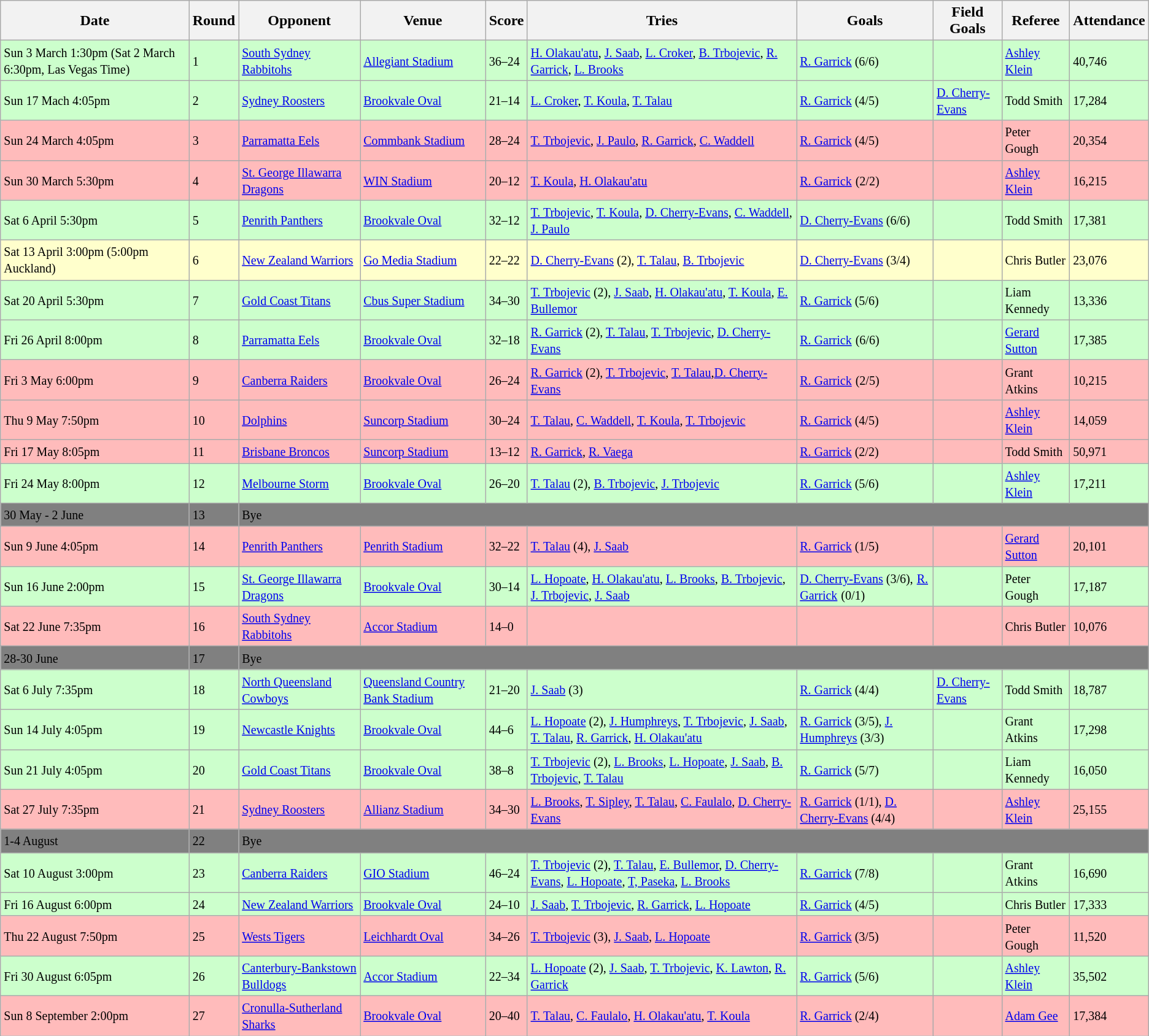<table class="wikitable">
<tr>
<th>Date</th>
<th>Round</th>
<th>Opponent</th>
<th>Venue</th>
<th>Score</th>
<th>Tries</th>
<th>Goals</th>
<th>Field Goals</th>
<th>Referee</th>
<th>Attendance</th>
</tr>
<tr bgcolor=#CCFFCC>
<td><small>Sun 3 March 1:30pm (Sat 2 March 6:30pm, Las Vegas Time)</small></td>
<td><small>1</small></td>
<td><a href='#'><small>South Sydney Rabbitohs</small></a></td>
<td><a href='#'><small>Allegiant Stadium</small></a></td>
<td><small>36–24</small></td>
<td><small><a href='#'>H. Olakau'atu</a>, <a href='#'>J. Saab</a>, <a href='#'>L. Croker</a>, <a href='#'>B. Trbojevic</a>, <a href='#'>R. Garrick</a>, <a href='#'>L. Brooks</a></small></td>
<td><small><a href='#'>R. Garrick</a> (6/6)</small></td>
<td></td>
<td><a href='#'><small>Ashley Klein</small></a></td>
<td><small>40,746</small></td>
</tr>
<tr bgcolor=#CCFFCC>
<td><small>Sun 17 Mach 4:05pm</small></td>
<td><small>2</small></td>
<td><a href='#'><small>Sydney Roosters</small></a></td>
<td><a href='#'><small>Brookvale Oval</small></a></td>
<td><small>21–14</small></td>
<td><small><a href='#'>L. Croker</a>, <a href='#'>T. Koula</a>, <a href='#'>T. Talau</a></small></td>
<td><small><a href='#'>R. Garrick</a> (4/5)</small></td>
<td><small><a href='#'>D. Cherry-Evans</a></small></td>
<td><small>Todd Smith</small></td>
<td><small>17,284</small></td>
</tr>
<tr bgcolor=#FFBBBB>
<td><small>Sun 24 March 4:05pm</small></td>
<td><small>3</small></td>
<td><a href='#'><small>Parramatta Eels</small></a></td>
<td><a href='#'><small>Commbank Stadium</small></a></td>
<td><small>28–24</small></td>
<td><small><a href='#'>T. Trbojevic</a>, <a href='#'>J. Paulo</a>, <a href='#'>R. Garrick</a>, <a href='#'>C.  Waddell</a></small></td>
<td><small><a href='#'>R. Garrick</a> (4/5)</small></td>
<td></td>
<td><small>Peter Gough</small></td>
<td><small>20,354</small></td>
</tr>
<tr bgcolor=#FFBBBB>
<td><small>Sun 30 March 5:30pm</small></td>
<td><small>4</small></td>
<td><a href='#'><small>St. George Illawarra Dragons</small></a></td>
<td><a href='#'><small>WIN Stadium</small></a></td>
<td><small>20–12</small></td>
<td><small><a href='#'>T. Koula</a>, <a href='#'>H. Olakau'atu</a></small></td>
<td><a href='#'><small>R. Garrick</small></a> <small>(2/2)</small></td>
<td></td>
<td><a href='#'><small>Ashley Klein</small></a></td>
<td><small>16,215</small></td>
</tr>
<tr bgcolor=#CCFFCC>
<td><small>Sat 6 April 5:30pm</small></td>
<td><small>5</small></td>
<td><a href='#'><small>Penrith Panthers</small></a></td>
<td><a href='#'><small>Brookvale Oval</small></a></td>
<td><small>32–12</small></td>
<td><small><a href='#'>T. Trbojevic</a>, <a href='#'>T. Koula</a>, <a href='#'>D. Cherry-Evans</a>, <a href='#'>C. Waddell</a>, <a href='#'>J. Paulo</a></small></td>
<td><small><a href='#'>D. Cherry-Evans</a> (6/6)</small></td>
<td></td>
<td><small>Todd Smith</small></td>
<td><small>17,381</small></td>
</tr>
<tr bgcolor=#FFFFCC>
<td><small>Sat 13 April 3:00pm (5:00pm Auckland)</small></td>
<td><small>6</small></td>
<td><a href='#'><small>New Zealand Warriors</small></a></td>
<td><a href='#'><small>Go Media Stadium</small></a></td>
<td><small>22–22 </small></td>
<td><small><a href='#'>D. Cherry-Evans</a> (2), <a href='#'>T. Talau</a>, <a href='#'>B. Trbojevic</a></small></td>
<td><small><a href='#'>D. Cherry-Evans</a> (3/4)</small></td>
<td></td>
<td><small>Chris Butler</small></td>
<td><small>23,076</small></td>
</tr>
<tr bgcolor=#CCFFCC>
<td><small>Sat 20 April 5:30pm</small></td>
<td><small>7</small></td>
<td><a href='#'><small>Gold Coast Titans</small></a></td>
<td><a href='#'><small>Cbus Super Stadium</small></a></td>
<td><small>34–30</small></td>
<td><small><a href='#'>T. Trbojevic</a> (2), <a href='#'>J. Saab</a>, <a href='#'>H. Olakau'atu</a>, <a href='#'>T. Koula</a>, <a href='#'>E. Bullemor</a></small></td>
<td><small><a href='#'>R. Garrick</a> (5/6)</small></td>
<td></td>
<td><small>Liam Kennedy</small></td>
<td><small>13,336</small></td>
</tr>
<tr bgcolor=#CCFFCC>
<td><small>Fri 26 April 8:00pm</small></td>
<td><small>8</small></td>
<td><a href='#'><small>Parramatta Eels</small></a></td>
<td><a href='#'><small>Brookvale Oval</small></a></td>
<td><small>32–18</small></td>
<td><small><a href='#'>R. Garrick</a> (2), <a href='#'>T. Talau</a>, <a href='#'>T. Trbojevic</a>, <a href='#'>D. Cherry-Evans</a></small></td>
<td><a href='#'><small>R. Garrick</small></a> <small>(6/6)</small></td>
<td></td>
<td><a href='#'><small>Gerard Sutton</small></a></td>
<td><small>17,385</small></td>
</tr>
<tr bgcolor=#FFBBBB>
<td><small>Fri 3 May 6:00pm</small></td>
<td><small>9</small></td>
<td><a href='#'><small>Canberra Raiders</small></a></td>
<td><a href='#'><small>Brookvale Oval</small></a></td>
<td><small>26–24</small></td>
<td><small><a href='#'>R. Garrick</a> (2), <a href='#'>T. Trbojevic</a>, <a href='#'>T. Talau</a>,<a href='#'>D. Cherry-Evans</a></small></td>
<td><a href='#'><small>R. Garrick</small></a> <small>(2/5)</small></td>
<td></td>
<td><small>Grant Atkins</small></td>
<td><small>10,215</small></td>
</tr>
<tr bgcolor=#FFBBBB>
<td><small>Thu 9 May 7:50pm</small></td>
<td><small>10</small></td>
<td><a href='#'><small>Dolphins</small></a></td>
<td><a href='#'><small>Suncorp Stadium</small></a></td>
<td><small>30–24</small></td>
<td><small><a href='#'>T. Talau</a>, <a href='#'>C. Waddell</a>, <a href='#'>T. Koula</a>, <a href='#'>T. Trbojevic</a></small></td>
<td><small><a href='#'>R. Garrick</a> (4/5)</small></td>
<td></td>
<td><a href='#'><small>Ashley Klein</small></a></td>
<td><small>14,059</small></td>
</tr>
<tr bgcolor=#FFBBBB>
<td><small>Fri 17 May 8:05pm</small></td>
<td><small>11</small></td>
<td><a href='#'><small>Brisbane Broncos</small></a></td>
<td><a href='#'><small>Suncorp Stadium</small></a></td>
<td><small>13–12</small></td>
<td><small><a href='#'>R. Garrick</a>, <a href='#'>R. Vaega</a></small></td>
<td><small><a href='#'>R. Garrick</a> (2/2)</small></td>
<td></td>
<td><small>Todd Smith</small></td>
<td><small>50,971</small></td>
</tr>
<tr bgcolor=#CCFFCC>
<td><small>Fri 24 May 8:00pm</small></td>
<td><small>12</small></td>
<td><a href='#'><small>Melbourne Storm</small></a></td>
<td><a href='#'><small>Brookvale Oval</small></a></td>
<td><small>26–20</small></td>
<td><small><a href='#'>T. Talau</a> (2), <a href='#'>B. Trbojevic</a>, <a href='#'>J. Trbojevic</a></small></td>
<td><small><a href='#'>R. Garrick</a> (5/6)</small></td>
<td></td>
<td><a href='#'><small>Ashley Klein</small></a></td>
<td><small>17,211</small></td>
</tr>
<tr bgcolor=#808080>
<td><small>30 May - 2 June</small></td>
<td><small>13</small></td>
<td colspan="8"><small>Bye</small></td>
</tr>
<tr bgcolor=#FFBBBB>
<td><small>Sun 9 June 4:05pm</small></td>
<td><small>14</small></td>
<td><a href='#'><small>Penrith Panthers</small></a></td>
<td><a href='#'><small>Penrith Stadium</small></a></td>
<td><small>32–22</small></td>
<td><small><a href='#'>T. Talau</a> (4), <a href='#'>J. Saab</a></small></td>
<td><small><a href='#'>R. Garrick</a> (1/5)</small></td>
<td></td>
<td><a href='#'><small>Gerard Sutton</small></a></td>
<td><small>20,101</small></td>
</tr>
<tr bgcolor=#CCFFCC>
<td><small>Sun 16 June 2:00pm</small></td>
<td><small>15</small></td>
<td><a href='#'><small>St. George Illawarra Dragons</small></a></td>
<td><a href='#'><small>Brookvale Oval</small></a></td>
<td><small>30–14</small></td>
<td><small><a href='#'>L. Hopoate</a>, <a href='#'>H. Olakau'atu</a>, <a href='#'>L. Brooks</a>, <a href='#'>B. Trbojevic</a>, <a href='#'>J.  Trbojevic</a>, <a href='#'>J. Saab</a></small></td>
<td><small><a href='#'>D. Cherry-Evans</a> (3/6),</small> <a href='#'><small>R. Garrick</small></a> <small>(0/1)</small></td>
<td></td>
<td><small>Peter Gough</small></td>
<td><small>17,187</small></td>
</tr>
<tr bgcolor=#FFBBBB>
<td><small>Sat 22 June 7:35pm</small></td>
<td><small>16</small></td>
<td><a href='#'><small>South Sydney Rabbitohs</small></a></td>
<td><a href='#'><small>Accor Stadium</small></a></td>
<td><small>14–0</small></td>
<td></td>
<td></td>
<td></td>
<td><small>Chris Butler</small></td>
<td><small>10,076</small></td>
</tr>
<tr bgcolor=#808080>
<td><small>28-30 June</small></td>
<td><small>17</small></td>
<td colspan="8"><small>Bye</small></td>
</tr>
<tr bgcolor=#CCFFCC>
<td><small>Sat 6 July 7:35pm</small></td>
<td><small>18</small></td>
<td><a href='#'><small>North Queensland Cowboys</small></a></td>
<td><a href='#'><small>Queensland Country Bank Stadium</small></a></td>
<td><small>21–20</small></td>
<td><small><a href='#'>J. Saab</a> (3)</small></td>
<td><small><a href='#'>R. Garrick</a> (4/4)</small></td>
<td><small><a href='#'>D. Cherry-Evans</a></small></td>
<td><small>Todd Smith</small></td>
<td><small>18,787</small></td>
</tr>
<tr bgcolor=#CCFFCC>
<td><small>Sun 14 July 4:05pm</small></td>
<td><small>19</small></td>
<td><a href='#'><small>Newcastle Knights</small></a></td>
<td><a href='#'><small>Brookvale Oval</small></a></td>
<td><small>44–6</small></td>
<td><small><a href='#'>L. Hopoate</a> (2), <a href='#'>J. Humphreys</a>, <a href='#'>T. Trbojevic</a>, <a href='#'>J. Saab</a>, <a href='#'>T. Talau</a>, <a href='#'>R. Garrick</a>, <a href='#'>H. Olakau'atu</a></small></td>
<td><small><a href='#'>R. Garrick</a> (3/5), <a href='#'>J.  Humphreys</a> (3/3)</small></td>
<td></td>
<td><small>Grant Atkins</small></td>
<td><small>17,298</small></td>
</tr>
<tr bgcolor=#CCFFCC>
<td><small>Sun 21 July 4:05pm</small></td>
<td><small>20</small></td>
<td><a href='#'><small>Gold Coast Titans</small></a></td>
<td><a href='#'><small>Brookvale Oval</small></a></td>
<td><small>38–8</small></td>
<td><small><a href='#'>T. Trbojevic</a> (2), <a href='#'>L.  Brooks</a>, <a href='#'>L. Hopoate</a>, <a href='#'>J.  Saab</a>, <a href='#'>B. Trbojevic</a>, <a href='#'>T.  Talau</a></small></td>
<td><small><a href='#'>R. Garrick</a> (5/7)</small></td>
<td></td>
<td><small>Liam Kennedy</small></td>
<td><small>16,050</small></td>
</tr>
<tr bgcolor=#FFBBBB>
<td><small>Sat 27 July 7:35pm</small></td>
<td><small>21</small></td>
<td><a href='#'><small>Sydney Roosters</small></a></td>
<td><a href='#'><small>Allianz Stadium</small></a></td>
<td><small>34–30</small></td>
<td><small><a href='#'>L. Brooks</a>, <a href='#'>T. Sipley</a>, <a href='#'>T. Talau</a>, <a href='#'>C. Faulalo</a>, <a href='#'>D.  Cherry-Evans</a></small></td>
<td><small><a href='#'>R. Garrick</a> (1/1), <a href='#'>D.  Cherry-Evans</a> (4/4)</small></td>
<td></td>
<td><a href='#'><small>Ashley Klein</small></a></td>
<td><small>25,155</small></td>
</tr>
<tr bgcolor=#808080>
<td><small>1-4 August</small></td>
<td><small>22</small></td>
<td colspan="8"><small>Bye</small></td>
</tr>
<tr bgcolor=#CCFFCC>
<td><small>Sat 10 August 3:00pm</small></td>
<td><small>23</small></td>
<td><a href='#'><small>Canberra Raiders</small></a></td>
<td><a href='#'><small>GIO Stadium</small></a></td>
<td><small>46–24</small></td>
<td><small><a href='#'>T. Trbojevic</a> (2), <a href='#'>T. Talau</a>, <a href='#'>E. Bullemor</a>, <a href='#'>D. Cherry-Evans</a>, <a href='#'>L. Hopoate</a>, <a href='#'>T, Paseka</a>, <a href='#'>L. Brooks</a></small></td>
<td><small><a href='#'>R. Garrick</a> (7/8)</small></td>
<td></td>
<td><small>Grant Atkins</small></td>
<td><small>16,690</small></td>
</tr>
<tr bgcolor=#CCFFCC>
<td><small>Fri 16 August 6:00pm</small></td>
<td><small>24</small></td>
<td><a href='#'><small>New Zealand Warriors</small></a></td>
<td><a href='#'><small>Brookvale Oval</small></a></td>
<td><small>24–10</small></td>
<td><small><a href='#'>J. Saab</a>, <a href='#'>T. Trbojevic</a>, <a href='#'>R. Garrick</a>, <a href='#'>L. Hopoate</a></small></td>
<td><small><a href='#'>R. Garrick</a> (4/5)</small></td>
<td></td>
<td><small>Chris Butler</small></td>
<td><small>17,333</small></td>
</tr>
<tr bgcolor=#FFBBBB>
<td><small>Thu 22 August 7:50pm</small></td>
<td><small>25</small></td>
<td><a href='#'><small>Wests Tigers</small></a></td>
<td><a href='#'><small>Leichhardt Oval</small></a></td>
<td><small>34–26</small></td>
<td><small><a href='#'>T. Trbojevic</a> (3), <a href='#'>J. Saab</a>, <a href='#'>L. Hopoate</a></small></td>
<td><small><a href='#'>R. Garrick</a> (3/5)</small></td>
<td></td>
<td><small>Peter Gough</small></td>
<td><small>11,520</small></td>
</tr>
<tr bgcolor=#CCFFCC>
<td><small>Fri 30 August 6:05pm</small></td>
<td><small>26</small></td>
<td><a href='#'><small>Canterbury-Bankstown Bulldogs</small></a></td>
<td><a href='#'><small>Accor Stadium</small></a></td>
<td><small>22–34</small></td>
<td><small><a href='#'>L. Hopoate</a> (2), <a href='#'>J. Saab</a>, <a href='#'>T. Trbojevic</a>, <a href='#'>K. Lawton</a>, <a href='#'>R. Garrick</a></small></td>
<td><small><a href='#'>R. Garrick</a> (5/6)</small></td>
<td></td>
<td><small><a href='#'>Ashley Klein</a></small></td>
<td><small>35,502</small></td>
</tr>
<tr bgcolor=#FFBBBB>
<td><small>Sun 8 September 2:00pm</small></td>
<td><small>27</small></td>
<td><a href='#'><small>Cronulla-Sutherland Sharks</small></a></td>
<td><a href='#'><small>Brookvale Oval</small></a></td>
<td><small>20–40</small></td>
<td><small><a href='#'>T. Talau</a>, <a href='#'>C. Faulalo</a>, <a href='#'>H. Olakau'atu</a>, <a href='#'>T. Koula</a></small></td>
<td><small><a href='#'>R. Garrick</a> (2/4)</small></td>
<td></td>
<td><small><a href='#'>Adam Gee</a></small></td>
<td><small>17,384</small></td>
</tr>
</table>
